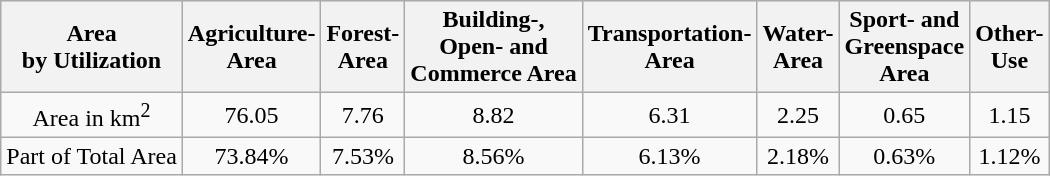<table class="wikitable">
<tr style="background:#efefef;">
<th>Area<br>by Utilization</th>
<th>Agriculture-<br>Area</th>
<th>Forest-<br>Area</th>
<th>Building-,<br>Open- and<br>Commerce Area</th>
<th>Transportation-<br>Area</th>
<th>Water-<br>Area</th>
<th>Sport- and<br>Greenspace <br>Area</th>
<th>Other-<br>Use</th>
</tr>
<tr align="center">
<td>Area in km<sup>2</sup></td>
<td>76.05</td>
<td>7.76</td>
<td>8.82</td>
<td>6.31</td>
<td>2.25</td>
<td>0.65</td>
<td>1.15</td>
</tr>
<tr align="center">
<td>Part of Total Area</td>
<td>73.84%</td>
<td>7.53%</td>
<td>8.56%</td>
<td>6.13%</td>
<td>2.18%</td>
<td>0.63%</td>
<td>1.12%</td>
</tr>
</table>
